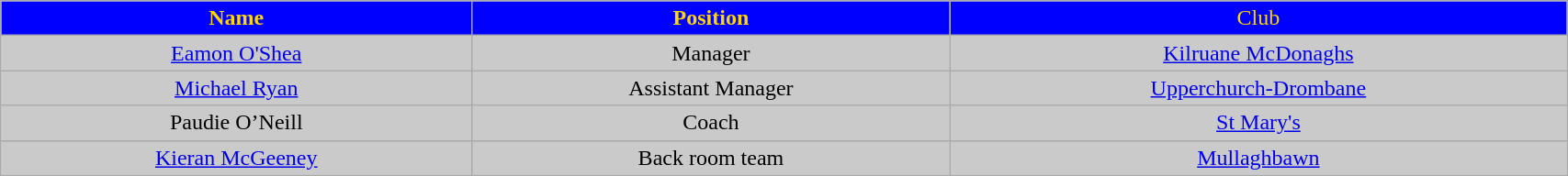<table class="wikitable" width="90%">
<tr style="text-align:center;background:blue;color:gold;">
<td><strong>Name</strong></td>
<td><strong>Position</strong></td>
<td>Club</td>
</tr>
<tr bgcolor=#CACACA>
<td align=center><a href='#'>Eamon O'Shea</a></td>
<td align=center>Manager</td>
<td align=center><a href='#'>Kilruane McDonaghs</a></td>
</tr>
<tr bgcolor=#CACACA>
<td align=center><a href='#'>Michael Ryan</a></td>
<td align=center>Assistant Manager</td>
<td align=center><a href='#'>Upperchurch-Drombane</a></td>
</tr>
<tr bgcolor=#CACACA>
<td align=center>Paudie O’Neill</td>
<td align=center>Coach</td>
<td align=center><a href='#'>St Mary's</a></td>
</tr>
<tr bgcolor=#CACACA>
<td align=center><a href='#'>Kieran McGeeney</a></td>
<td align=center>Back room team</td>
<td align=center><a href='#'>Mullaghbawn</a></td>
</tr>
</table>
